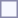<table style="border:1px solid #8888aa; background-color:#f7f8ff; padding:5px; font-size:95%; margin: 0px 12px 12px 0px;">
</table>
